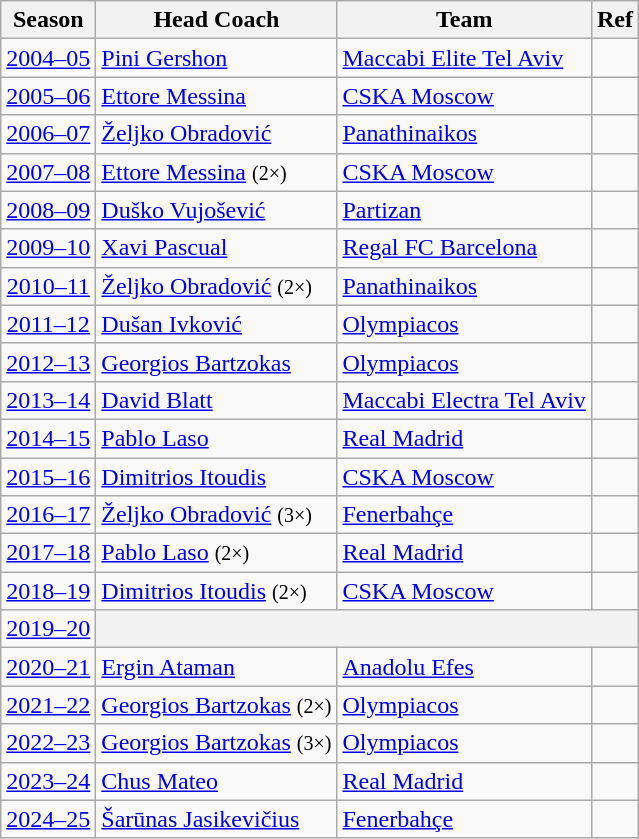<table | class="wikitable sortable">
<tr>
<th>Season</th>
<th>Head Coach</th>
<th>Team</th>
<th>Ref</th>
</tr>
<tr>
<td style="text-align:center;"><a href='#'>2004–05</a></td>
<td> <a href='#'>Pini Gershon</a></td>
<td> <a href='#'>Maccabi Elite Tel Aviv</a></td>
<td style="text-align:center;"></td>
</tr>
<tr>
<td style="text-align:center;"><a href='#'>2005–06</a></td>
<td> <a href='#'>Ettore Messina</a></td>
<td> <a href='#'>CSKA Moscow</a></td>
<td style="text-align:center;"></td>
</tr>
<tr>
<td style="text-align:center;"><a href='#'>2006–07</a></td>
<td> <a href='#'>Željko Obradović</a></td>
<td> <a href='#'>Panathinaikos</a></td>
<td style="text-align:center;"></td>
</tr>
<tr>
<td style="text-align:center;"><a href='#'>2007–08</a></td>
<td> <a href='#'>Ettore Messina</a> <small>(2×)</small></td>
<td> <a href='#'>CSKA Moscow</a></td>
<td style="text-align:center;"></td>
</tr>
<tr>
<td style="text-align:center;"><a href='#'>2008–09</a></td>
<td>  <a href='#'>Duško Vujošević</a></td>
<td> <a href='#'>Partizan</a></td>
<td style="text-align:center;"></td>
</tr>
<tr>
<td style="text-align:center;"><a href='#'>2009–10</a></td>
<td> <a href='#'>Xavi Pascual</a></td>
<td> <a href='#'>Regal FC Barcelona</a></td>
<td style="text-align:center;"></td>
</tr>
<tr>
<td style="text-align:center;"><a href='#'>2010–11</a></td>
<td> <a href='#'>Željko Obradović</a> <small>(2×)</small></td>
<td> <a href='#'>Panathinaikos</a></td>
<td style="text-align:center;"></td>
</tr>
<tr>
<td style="text-align:center;"><a href='#'>2011–12</a></td>
<td> <a href='#'>Dušan Ivković</a></td>
<td> <a href='#'>Olympiacos</a></td>
<td style="text-align:center;"></td>
</tr>
<tr>
<td style="text-align:center;"><a href='#'>2012–13</a></td>
<td> <a href='#'>Georgios Bartzokas</a></td>
<td> <a href='#'>Olympiacos</a></td>
<td style="text-align:center;"></td>
</tr>
<tr>
<td style="text-align:center;"><a href='#'>2013–14</a></td>
<td>  <a href='#'>David Blatt</a></td>
<td> <a href='#'>Maccabi Electra Tel Aviv</a></td>
<td style="text-align:center;"></td>
</tr>
<tr>
<td style="text-align:center;"><a href='#'>2014–15</a></td>
<td> <a href='#'>Pablo Laso</a></td>
<td> <a href='#'>Real Madrid</a></td>
<td style="text-align:center;"></td>
</tr>
<tr>
<td style="text-align:center;"><a href='#'>2015–16</a></td>
<td> <a href='#'>Dimitrios Itoudis</a></td>
<td> <a href='#'>CSKA Moscow</a></td>
<td style="text-align:center;"></td>
</tr>
<tr>
<td style="text-align:center;"><a href='#'>2016–17</a></td>
<td> <a href='#'>Željko Obradović</a> <small>(3×)</small></td>
<td> <a href='#'>Fenerbahçe</a></td>
<td style="text-align:center;"></td>
</tr>
<tr>
<td style="text-align:center;"><a href='#'>2017–18</a></td>
<td> <a href='#'>Pablo Laso</a> <small>(2×)</small></td>
<td> <a href='#'>Real Madrid</a></td>
<td style="text-align:center;"></td>
</tr>
<tr>
<td style="text-align:center;"><a href='#'>2018–19</a></td>
<td> <a href='#'>Dimitrios Itoudis</a> <small>(2×)</small></td>
<td> <a href='#'>CSKA Moscow</a></td>
<td style="text-align:center;"></td>
</tr>
<tr>
<td style="text-align:center;"><a href='#'>2019–20</a></td>
<th scope="row" colspan=5></th>
</tr>
<tr>
<td style="text-align:center;"><a href='#'>2020–21</a></td>
<td> <a href='#'>Ergin Ataman</a></td>
<td> <a href='#'>Anadolu Efes</a></td>
<td style="text-align:center;"></td>
</tr>
<tr>
<td style="text-align:center;"><a href='#'>2021–22</a></td>
<td> <a href='#'>Georgios Bartzokas</a> <small>(2×)</small></td>
<td> <a href='#'>Olympiacos</a></td>
<td style="text-align:center;"></td>
</tr>
<tr>
<td style="text-align:center;"><a href='#'>2022–23</a></td>
<td> <a href='#'>Georgios Bartzokas</a> <small>(3×)</small></td>
<td> <a href='#'>Olympiacos</a></td>
<td style="text-align:center;"></td>
</tr>
<tr>
<td style="text-align:center;"><a href='#'>2023–24</a></td>
<td> <a href='#'>Chus Mateo</a></td>
<td> <a href='#'>Real Madrid</a></td>
<td style="text-align:center;"></td>
</tr>
<tr>
<td style="text-align:center;"><a href='#'>2024–25</a></td>
<td> <a href='#'>Šarūnas Jasikevičius</a></td>
<td> <a href='#'>Fenerbahçe</a></td>
<td style="text-align:center;"></td>
</tr>
</table>
